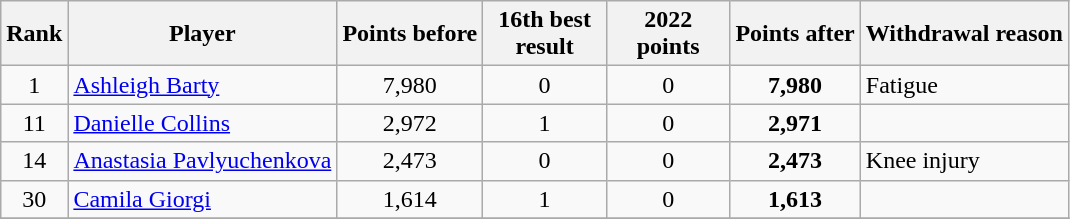<table class="wikitable sortable">
<tr>
<th>Rank</th>
<th>Player</th>
<th>Points before</th>
<th style="width:75px;">16th best result</th>
<th style="width:75px;">2022 points</th>
<th>Points after</th>
<th>Withdrawal reason</th>
</tr>
<tr>
<td style="text-align:center;">1</td>
<td> <a href='#'>Ashleigh Barty</a></td>
<td style="text-align:center;">7,980</td>
<td style="text-align:center;">0</td>
<td style="text-align:center;">0</td>
<td style="text-align:center;"><strong>7,980</strong></td>
<td>Fatigue</td>
</tr>
<tr>
<td style="text-align:center;">11</td>
<td> <a href='#'>Danielle Collins</a></td>
<td style="text-align:center;">2,972</td>
<td style="text-align:center;">1</td>
<td style="text-align:center;">0</td>
<td style="text-align:center;"><strong>2,971</strong></td>
<td></td>
</tr>
<tr>
<td style="text-align:center;">14</td>
<td> <a href='#'>Anastasia Pavlyuchenkova</a></td>
<td style="text-align:center;">2,473</td>
<td style="text-align:center;">0</td>
<td style="text-align:center;">0</td>
<td style="text-align:center;"><strong>2,473</strong></td>
<td>Knee injury</td>
</tr>
<tr>
<td style="text-align:center;">30</td>
<td> <a href='#'>Camila Giorgi</a></td>
<td style="text-align:center;">1,614</td>
<td style="text-align:center;">1</td>
<td style="text-align:center;">0</td>
<td style="text-align:center;"><strong>1,613</strong></td>
<td></td>
</tr>
<tr>
</tr>
</table>
